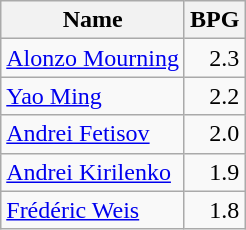<table class=wikitable>
<tr>
<th>Name</th>
<th>BPG</th>
</tr>
<tr>
<td> <a href='#'>Alonzo Mourning</a></td>
<td align=right>2.3</td>
</tr>
<tr>
<td> <a href='#'>Yao Ming</a></td>
<td align=right>2.2</td>
</tr>
<tr>
<td> <a href='#'>Andrei Fetisov</a></td>
<td align=right>2.0</td>
</tr>
<tr>
<td> <a href='#'>Andrei Kirilenko</a></td>
<td align=right>1.9</td>
</tr>
<tr>
<td> <a href='#'>Frédéric Weis</a></td>
<td align=right>1.8</td>
</tr>
</table>
